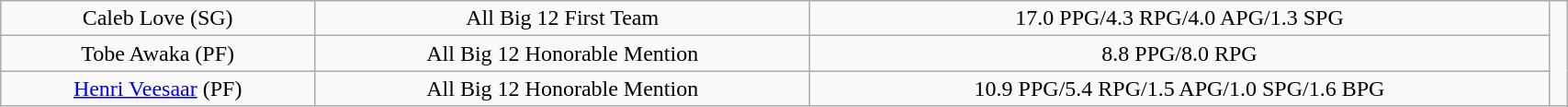<table class="wikitable" style="width: 90%;text-align: center;">
<tr align="center">
<td>Caleb Love (SG)</td>
<td>All Big 12 First Team</td>
<td>17.0 PPG/4.3 RPG/4.0 APG/1.3 SPG</td>
<td rowspan=3></td>
</tr>
<tr align="center">
<td>Tobe Awaka (PF)</td>
<td>All Big 12 Honorable Mention</td>
<td>8.8 PPG/8.0 RPG</td>
</tr>
<tr align="center">
<td><a href='#'>Henri Veesaar</a> (PF)</td>
<td>All Big 12 Honorable Mention</td>
<td>10.9 PPG/5.4 RPG/1.5 APG/1.0 SPG/1.6 BPG</td>
</tr>
</table>
